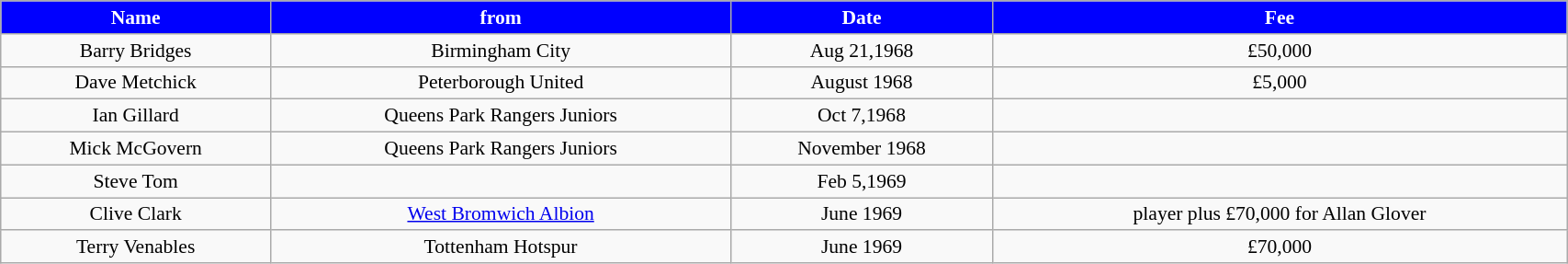<table class="wikitable" style="text-align:center; font-size:90%; width:90%;">
<tr>
<th style="background:#0000FF; color:#FFFFFF; text-align:center;"><strong>Name</strong></th>
<th style="background:#0000FF; color:#FFFFFF; text-align:center;">from</th>
<th style="background:#0000FF; color:#FFFFFF; text-align:center;">Date</th>
<th style="background:#0000FF; color:#FFFFFF; text-align:center;">Fee</th>
</tr>
<tr>
<td>Barry Bridges</td>
<td>Birmingham City</td>
<td>Aug 21,1968</td>
<td>£50,000</td>
</tr>
<tr>
<td>Dave Metchick</td>
<td>Peterborough United</td>
<td>August 1968</td>
<td>£5,000</td>
</tr>
<tr>
<td>Ian Gillard</td>
<td>Queens Park Rangers Juniors</td>
<td>Oct 7,1968</td>
<td></td>
</tr>
<tr>
<td>Mick McGovern</td>
<td>Queens Park Rangers Juniors</td>
<td>November 1968</td>
<td></td>
</tr>
<tr>
<td>Steve Tom</td>
<td></td>
<td>Feb 5,1969</td>
<td></td>
</tr>
<tr>
<td>Clive Clark</td>
<td><a href='#'>West Bromwich Albion</a></td>
<td>June 1969</td>
<td>player plus £70,000 for Allan Glover</td>
</tr>
<tr>
<td>Terry Venables</td>
<td>Tottenham Hotspur</td>
<td>June 1969</td>
<td>£70,000</td>
</tr>
</table>
